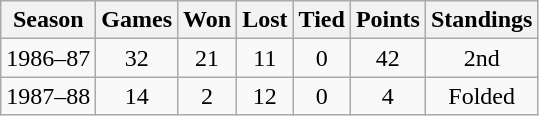<table class="wikitable" style="text-align:center">
<tr>
<th>Season</th>
<th>Games</th>
<th>Won</th>
<th>Lost</th>
<th>Tied</th>
<th>Points</th>
<th>Standings</th>
</tr>
<tr>
<td>1986–87</td>
<td>32</td>
<td>21</td>
<td>11</td>
<td>0</td>
<td>42</td>
<td>2nd</td>
</tr>
<tr>
<td>1987–88</td>
<td>14</td>
<td>2</td>
<td>12</td>
<td>0</td>
<td>4</td>
<td>Folded</td>
</tr>
</table>
